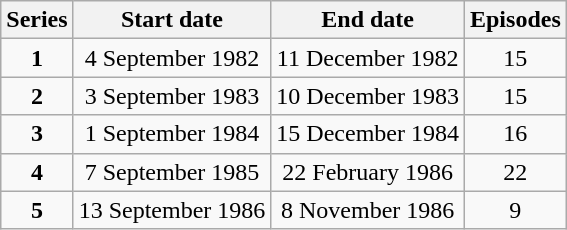<table class="wikitable" style="text-align:center;">
<tr>
<th>Series</th>
<th>Start date</th>
<th>End date</th>
<th>Episodes</th>
</tr>
<tr>
<td><strong>1</strong></td>
<td>4 September 1982</td>
<td>11 December 1982</td>
<td>15</td>
</tr>
<tr>
<td><strong>2</strong></td>
<td>3 September 1983</td>
<td>10 December 1983</td>
<td>15</td>
</tr>
<tr>
<td><strong>3</strong></td>
<td>1 September 1984</td>
<td>15 December 1984</td>
<td>16</td>
</tr>
<tr>
<td><strong>4</strong></td>
<td>7 September 1985</td>
<td>22 February 1986</td>
<td>22</td>
</tr>
<tr>
<td><strong>5</strong></td>
<td>13 September 1986</td>
<td>8 November 1986</td>
<td>9</td>
</tr>
</table>
